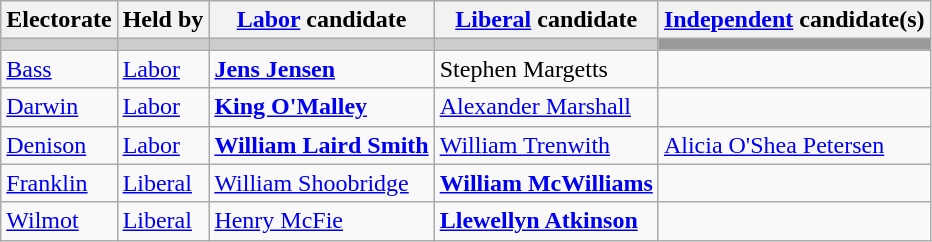<table class="wikitable">
<tr>
<th>Electorate</th>
<th>Held by</th>
<th><a href='#'>Labor</a> candidate</th>
<th><a href='#'>Liberal</a> candidate</th>
<th><a href='#'>Independent</a> candidate(s)</th>
</tr>
<tr bgcolor="#cccccc">
<td></td>
<td></td>
<td></td>
<td></td>
<td bgcolor="#999999"></td>
</tr>
<tr>
<td><a href='#'>Bass</a></td>
<td><a href='#'>Labor</a></td>
<td><strong><a href='#'>Jens Jensen</a></strong></td>
<td>Stephen Margetts</td>
<td></td>
</tr>
<tr>
<td><a href='#'>Darwin</a></td>
<td><a href='#'>Labor</a></td>
<td><strong><a href='#'>King O'Malley</a></strong></td>
<td><a href='#'>Alexander Marshall</a></td>
<td></td>
</tr>
<tr>
<td><a href='#'>Denison</a></td>
<td><a href='#'>Labor</a></td>
<td><strong><a href='#'>William Laird Smith</a></strong></td>
<td><a href='#'>William Trenwith</a></td>
<td><a href='#'>Alicia O'Shea Petersen</a></td>
</tr>
<tr>
<td><a href='#'>Franklin</a></td>
<td><a href='#'>Liberal</a></td>
<td><a href='#'>William Shoobridge</a></td>
<td><strong><a href='#'>William McWilliams</a></strong></td>
<td></td>
</tr>
<tr>
<td><a href='#'>Wilmot</a></td>
<td><a href='#'>Liberal</a></td>
<td><a href='#'>Henry McFie</a></td>
<td><strong><a href='#'>Llewellyn Atkinson</a></strong></td>
<td></td>
</tr>
</table>
